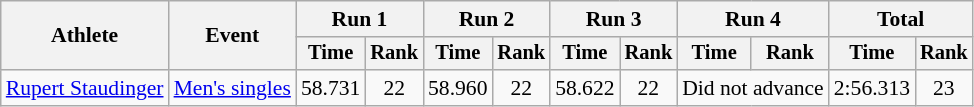<table class=wikitable style=font-size:90%>
<tr>
<th rowspan=2>Athlete</th>
<th rowspan=2>Event</th>
<th colspan=2>Run 1</th>
<th colspan=2>Run 2</th>
<th colspan=2>Run 3</th>
<th colspan=2>Run 4</th>
<th colspan=2>Total</th>
</tr>
<tr style=font-size:95%>
<th>Time</th>
<th>Rank</th>
<th>Time</th>
<th>Rank</th>
<th>Time</th>
<th>Rank</th>
<th>Time</th>
<th>Rank</th>
<th>Time</th>
<th>Rank</th>
</tr>
<tr align=center>
<td align=left><a href='#'>Rupert Staudinger</a></td>
<td align=left><a href='#'>Men's singles</a></td>
<td>58.731</td>
<td>22</td>
<td>58.960</td>
<td>22</td>
<td>58.622</td>
<td>22</td>
<td colspan=2>Did not advance</td>
<td>2:56.313</td>
<td>23</td>
</tr>
</table>
